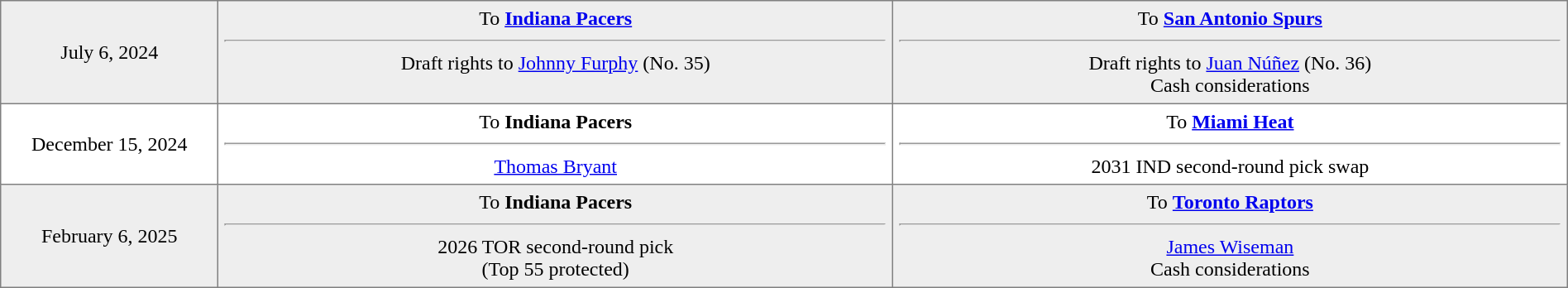<table border="1" style="border-collapse:collapse; text-align:center; width:100%;"  cellpadding="5">
<tr style="background:#eee;">
<td style="width:10%">July 6, 2024</td>
<td style="width:31%; vertical-align:top;">To <strong><a href='#'>Indiana Pacers</a></strong><hr>Draft rights to <a href='#'>Johnny Furphy</a> (No. 35)</td>
<td style="width:31%; vertical-align:top;">To <strong><a href='#'>San Antonio Spurs</a></strong><hr>Draft rights to <a href='#'>Juan Núñez</a> (No. 36)<br>Cash considerations</td>
</tr>
<tr>
<td style="width:10%">December 15, 2024</td>
<td style="width:31%; vertical-align:top;">To <strong>Indiana Pacers</strong><hr><a href='#'>Thomas Bryant</a></td>
<td style="width:31%; vertical-align:top;">To <strong><a href='#'>Miami Heat</a></strong><hr>2031 IND second-round pick swap</td>
</tr>
<tr style="background:#eee;">
<td style="width:10%">February 6, 2025</td>
<td style="width:31%; vertical-align:top;">To <strong>Indiana Pacers</strong><hr>2026 TOR second-round pick<br>(Top 55 protected)</td>
<td style="width:31%; vertical-align:top;">To <strong><a href='#'>Toronto Raptors</a></strong><hr><a href='#'>James Wiseman</a><br>Cash considerations</td>
</tr>
</table>
